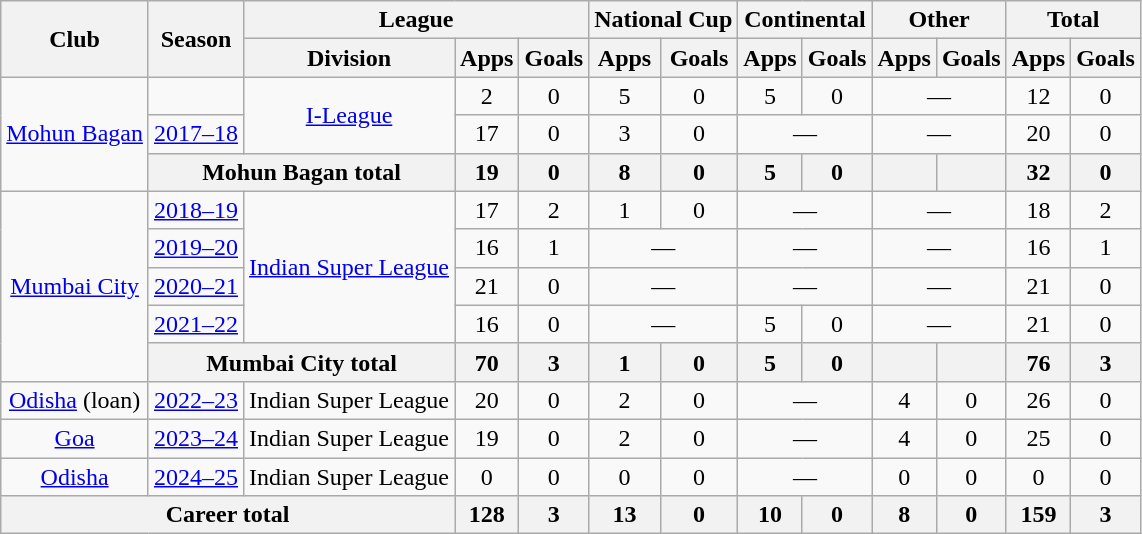<table class="wikitable" style="text-align: center;">
<tr>
<th rowspan="2">Club</th>
<th rowspan="2">Season</th>
<th colspan="3">League</th>
<th colspan="2">National Cup</th>
<th colspan="2">Continental</th>
<th colspan="2">Other</th>
<th colspan="2">Total</th>
</tr>
<tr>
<th>Division</th>
<th>Apps</th>
<th>Goals</th>
<th>Apps</th>
<th>Goals</th>
<th>Apps</th>
<th>Goals</th>
<th>Apps</th>
<th>Goals</th>
<th>Apps</th>
<th>Goals</th>
</tr>
<tr>
<td rowspan="3"><a href='#'>Mohun Bagan</a></td>
<td></td>
<td rowspan="2"><a href='#'>I-League</a></td>
<td>2</td>
<td>0</td>
<td>5</td>
<td>0</td>
<td>5</td>
<td>0</td>
<td colspan="2">—</td>
<td>12</td>
<td>0</td>
</tr>
<tr>
<td><a href='#'>2017–18</a></td>
<td>17</td>
<td>0</td>
<td>3</td>
<td>0</td>
<td colspan="2">—</td>
<td colspan="2">—</td>
<td>20</td>
<td>0</td>
</tr>
<tr>
<th colspan="2">Mohun Bagan total</th>
<th>19</th>
<th>0</th>
<th>8</th>
<th>0</th>
<th>5</th>
<th>0</th>
<th></th>
<th></th>
<th>32</th>
<th>0</th>
</tr>
<tr>
<td rowspan="5"><a href='#'>Mumbai City</a></td>
<td><a href='#'>2018–19</a></td>
<td rowspan="4"><a href='#'>Indian Super League</a></td>
<td>17</td>
<td>2</td>
<td>1</td>
<td>0</td>
<td colspan="2">—</td>
<td colspan="2">—</td>
<td>18</td>
<td>2</td>
</tr>
<tr>
<td><a href='#'>2019–20</a></td>
<td>16</td>
<td>1</td>
<td colspan="2">—</td>
<td colspan="2">—</td>
<td colspan="2">—</td>
<td>16</td>
<td>1</td>
</tr>
<tr>
<td><a href='#'>2020–21</a></td>
<td>21</td>
<td>0</td>
<td colspan="2">—</td>
<td colspan="2">—</td>
<td colspan="2">—</td>
<td>21</td>
<td>0</td>
</tr>
<tr>
<td><a href='#'>2021–22</a></td>
<td>16</td>
<td>0</td>
<td colspan="2">—</td>
<td>5</td>
<td>0</td>
<td colspan="2">—</td>
<td>21</td>
<td>0</td>
</tr>
<tr>
<th colspan="2">Mumbai City total</th>
<th>70</th>
<th>3</th>
<th>1</th>
<th>0</th>
<th>5</th>
<th>0</th>
<th></th>
<th></th>
<th>76</th>
<th>3</th>
</tr>
<tr>
<td rowspan="1"><a href='#'>Odisha</a> (loan)</td>
<td><a href='#'>2022–23</a></td>
<td rowspan="1">Indian Super League</td>
<td>20</td>
<td>0</td>
<td>2</td>
<td>0</td>
<td colspan="2">—</td>
<td>4</td>
<td>0</td>
<td>26</td>
<td>0</td>
</tr>
<tr>
<td rowspan="1"><a href='#'>Goa</a></td>
<td><a href='#'>2023–24</a></td>
<td rowspan="1">Indian Super League</td>
<td>19</td>
<td>0</td>
<td>2</td>
<td>0</td>
<td colspan="2">—</td>
<td>4</td>
<td>0</td>
<td>25</td>
<td>0</td>
</tr>
<tr>
<td rowspan="1"><a href='#'>Odisha</a></td>
<td><a href='#'>2024–25</a></td>
<td rowspan="1">Indian Super League</td>
<td>0</td>
<td>0</td>
<td>0</td>
<td>0</td>
<td colspan="2">—</td>
<td>0</td>
<td>0</td>
<td>0</td>
<td>0</td>
</tr>
<tr>
<th colspan="3">Career total</th>
<th>128</th>
<th>3</th>
<th>13</th>
<th>0</th>
<th>10</th>
<th>0</th>
<th>8</th>
<th>0</th>
<th>159</th>
<th>3</th>
</tr>
</table>
